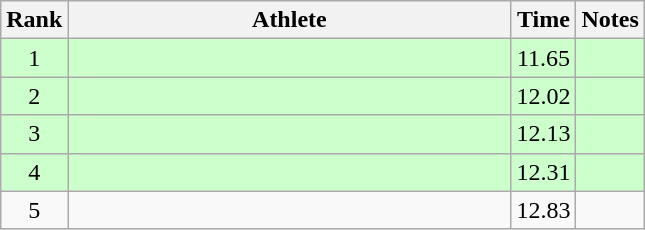<table class="wikitable" style="text-align:center">
<tr>
<th>Rank</th>
<th Style="width:18em">Athlete</th>
<th>Time</th>
<th>Notes</th>
</tr>
<tr style="background:#cfc">
<td>1</td>
<td style="text-align:left"></td>
<td>11.65</td>
<td></td>
</tr>
<tr style="background:#cfc">
<td>2</td>
<td style="text-align:left"></td>
<td>12.02</td>
<td></td>
</tr>
<tr style="background:#cfc">
<td>3</td>
<td style="text-align:left"></td>
<td>12.13</td>
<td></td>
</tr>
<tr style="background:#cfc">
<td>4</td>
<td style="text-align:left"></td>
<td>12.31</td>
<td></td>
</tr>
<tr>
<td>5</td>
<td style="text-align:left"></td>
<td>12.83</td>
<td></td>
</tr>
</table>
